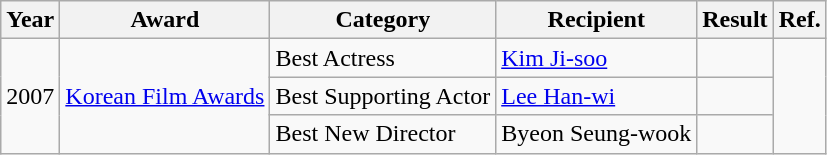<table class="wikitable">
<tr>
<th>Year</th>
<th>Award</th>
<th>Category</th>
<th>Recipient</th>
<th>Result</th>
<th>Ref.</th>
</tr>
<tr>
<td rowspan=3>2007</td>
<td rowspan=3><a href='#'>Korean Film Awards</a></td>
<td>Best Actress</td>
<td><a href='#'>Kim Ji-soo</a></td>
<td></td>
<td rowspan=3></td>
</tr>
<tr>
<td>Best Supporting Actor</td>
<td><a href='#'>Lee Han-wi</a></td>
<td></td>
</tr>
<tr>
<td>Best New Director</td>
<td>Byeon Seung-wook</td>
<td></td>
</tr>
</table>
